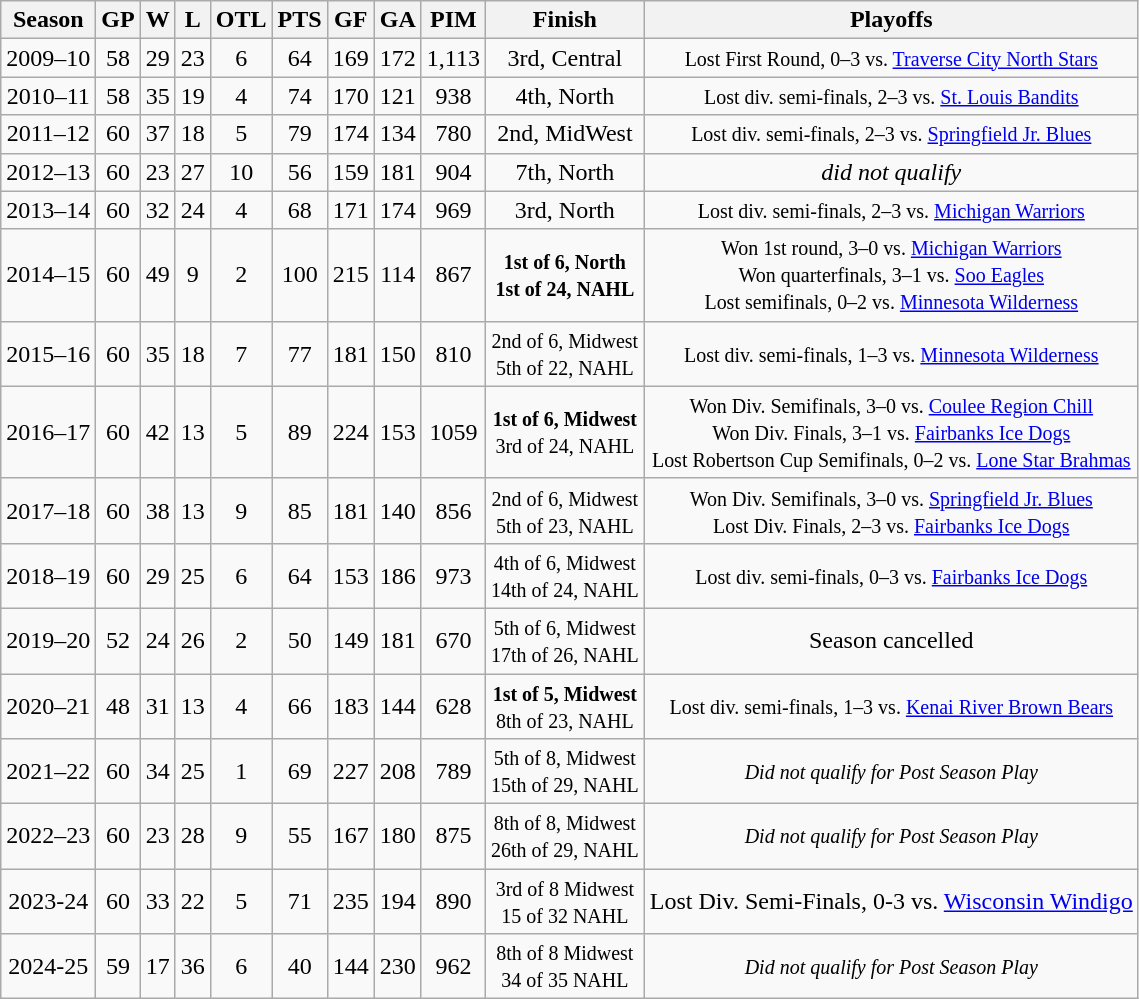<table class="wikitable" style="text-align:center">
<tr>
<th>Season</th>
<th>GP</th>
<th>W</th>
<th>L</th>
<th>OTL</th>
<th>PTS</th>
<th>GF</th>
<th>GA</th>
<th>PIM</th>
<th>Finish</th>
<th>Playoffs</th>
</tr>
<tr>
<td>2009–10</td>
<td>58</td>
<td>29</td>
<td>23</td>
<td>6</td>
<td>64</td>
<td>169</td>
<td>172</td>
<td>1,113</td>
<td>3rd, Central</td>
<td><small>Lost First Round, 0–3 vs. <a href='#'>Traverse City North Stars</a></small></td>
</tr>
<tr>
<td>2010–11</td>
<td>58</td>
<td>35</td>
<td>19</td>
<td>4</td>
<td>74</td>
<td>170</td>
<td>121</td>
<td>938</td>
<td>4th, North</td>
<td><small>Lost div. semi-finals, 2–3 vs. <a href='#'>St. Louis Bandits</a></small></td>
</tr>
<tr>
<td>2011–12</td>
<td>60</td>
<td>37</td>
<td>18</td>
<td>5</td>
<td>79</td>
<td>174</td>
<td>134</td>
<td>780</td>
<td>2nd, MidWest</td>
<td><small>Lost div. semi-finals, 2–3 vs. <a href='#'>Springfield Jr. Blues</a></small></td>
</tr>
<tr>
<td>2012–13</td>
<td>60</td>
<td>23</td>
<td>27</td>
<td>10</td>
<td>56</td>
<td>159</td>
<td>181</td>
<td>904</td>
<td>7th, North</td>
<td><em>did not qualify</em></td>
</tr>
<tr>
<td>2013–14</td>
<td>60</td>
<td>32</td>
<td>24</td>
<td>4</td>
<td>68</td>
<td>171</td>
<td>174</td>
<td>969</td>
<td>3rd, North</td>
<td><small>Lost div. semi-finals, 2–3 vs. <a href='#'>Michigan Warriors</a></small></td>
</tr>
<tr>
<td>2014–15</td>
<td>60</td>
<td>49</td>
<td>9</td>
<td>2</td>
<td>100</td>
<td>215</td>
<td>114</td>
<td>867</td>
<td><small><strong>1st of 6, North<br>1st of 24, NAHL</strong></small></td>
<td><small>Won 1st round, 3–0 vs. <a href='#'>Michigan Warriors</a><br>Won quarterfinals, 3–1 vs. <a href='#'>Soo Eagles</a><br>Lost semifinals, 0–2 vs. <a href='#'>Minnesota Wilderness</a></small></td>
</tr>
<tr>
<td>2015–16</td>
<td>60</td>
<td>35</td>
<td>18</td>
<td>7</td>
<td>77</td>
<td>181</td>
<td>150</td>
<td>810</td>
<td><small>2nd of 6, Midwest<br>5th of 22, NAHL</small></td>
<td><small>Lost div. semi-finals, 1–3 vs. <a href='#'>Minnesota Wilderness</a></small></td>
</tr>
<tr>
<td>2016–17</td>
<td>60</td>
<td>42</td>
<td>13</td>
<td>5</td>
<td>89</td>
<td>224</td>
<td>153</td>
<td>1059</td>
<td><small><strong>1st of 6, Midwest</strong><br>3rd of 24, NAHL</small></td>
<td><small>Won Div. Semifinals, 3–0 vs. <a href='#'>Coulee Region Chill</a><br>Won Div. Finals, 3–1 vs. <a href='#'>Fairbanks Ice Dogs</a><br>Lost Robertson Cup Semifinals, 0–2 vs. <a href='#'>Lone Star Brahmas</a></small></td>
</tr>
<tr>
<td>2017–18</td>
<td>60</td>
<td>38</td>
<td>13</td>
<td>9</td>
<td>85</td>
<td>181</td>
<td>140</td>
<td>856</td>
<td><small>2nd of 6, Midwest<br>5th of 23, NAHL</small></td>
<td><small>Won Div. Semifinals, 3–0 vs. <a href='#'>Springfield Jr. Blues</a><br>Lost Div. Finals, 2–3 vs. <a href='#'>Fairbanks Ice Dogs</a></small></td>
</tr>
<tr>
<td>2018–19</td>
<td>60</td>
<td>29</td>
<td>25</td>
<td>6</td>
<td>64</td>
<td>153</td>
<td>186</td>
<td>973</td>
<td><small>4th of 6, Midwest<br>14th of 24, NAHL</small></td>
<td><small>Lost div. semi-finals, 0–3 vs. <a href='#'>Fairbanks Ice Dogs</a></small></td>
</tr>
<tr>
<td>2019–20</td>
<td>52</td>
<td>24</td>
<td>26</td>
<td>2</td>
<td>50</td>
<td>149</td>
<td>181</td>
<td>670</td>
<td><small>5th of 6, Midwest<br>17th of 26, NAHL</small></td>
<td>Season cancelled</td>
</tr>
<tr>
<td>2020–21</td>
<td>48</td>
<td>31</td>
<td>13</td>
<td>4</td>
<td>66</td>
<td>183</td>
<td>144</td>
<td>628</td>
<td><small><strong>1st of 5, Midwest</strong><br>8th of 23, NAHL</small></td>
<td><small>Lost div. semi-finals, 1–3 vs. <a href='#'>Kenai River Brown Bears</a></small></td>
</tr>
<tr>
<td>2021–22</td>
<td>60</td>
<td>34</td>
<td>25</td>
<td>1</td>
<td>69</td>
<td>227</td>
<td>208</td>
<td>789</td>
<td><small>5th of 8, Midwest<br>15th of 29, NAHL</small></td>
<td><small><em>Did not qualify for Post Season Play</em></small></td>
</tr>
<tr>
<td>2022–23</td>
<td>60</td>
<td>23</td>
<td>28</td>
<td>9</td>
<td>55</td>
<td>167</td>
<td>180</td>
<td>875</td>
<td><small>8th of 8, Midwest<br>26th of 29, NAHL</small></td>
<td><small><em>Did not qualify for Post Season Play</em></small></td>
</tr>
<tr>
<td>2023-24</td>
<td>60</td>
<td>33</td>
<td>22</td>
<td>5</td>
<td>71</td>
<td>235</td>
<td>194</td>
<td>890</td>
<td><small>3rd of 8  Midwest<br>15 of 32 NAHL</small></td>
<td>Lost Div. Semi-Finals, 0-3 vs. <a href='#'>Wisconsin Windigo</a></td>
</tr>
<tr>
<td>2024-25</td>
<td>59</td>
<td>17</td>
<td>36</td>
<td>6</td>
<td>40</td>
<td>144</td>
<td>230</td>
<td>962</td>
<td><small>8th of 8  Midwest<br>34 of 35 NAHL</small></td>
<td><small><em>Did not qualify for Post Season Play</em></small></td>
</tr>
</table>
